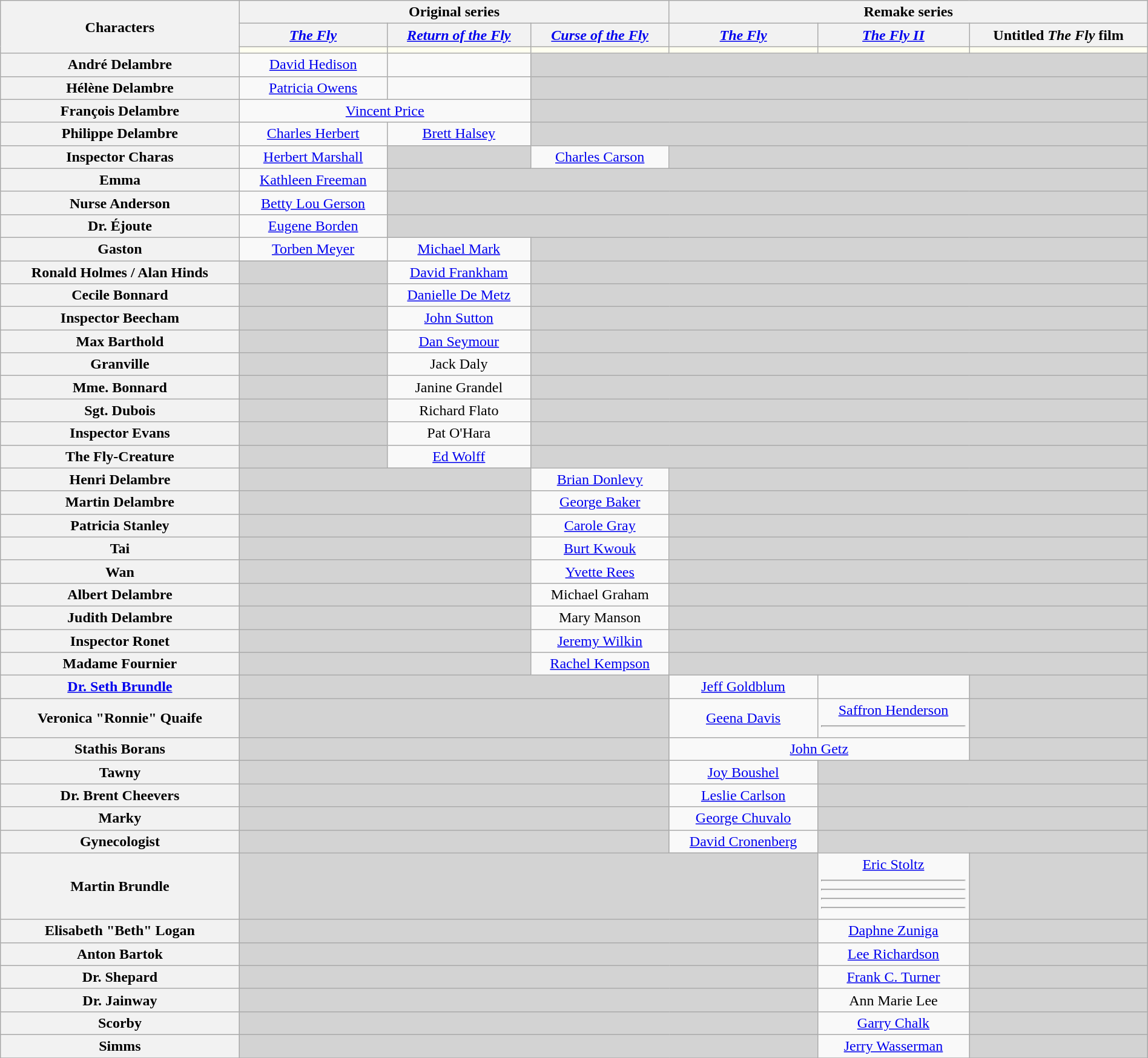<table class="wikitable" style="text-align:center; width:100%;">
<tr>
<th rowspan="3">Characters</th>
<th colspan="3">Original series</th>
<th colspan="3">Remake series</th>
</tr>
<tr>
<th><em><a href='#'>The Fly</a></em></th>
<th><em><a href='#'>Return of the Fly</a></em></th>
<th><em><a href='#'>Curse of the Fly</a></em></th>
<th><em><a href='#'>The Fly</a></em></th>
<th><em><a href='#'>The Fly II</a></em></th>
<th>Untitled <em>The Fly</em> film</th>
</tr>
<tr>
<th style="background:ivory;"></th>
<th style="background:ivory;"></th>
<th style="background:ivory;"></th>
<th style="background:ivory;"></th>
<th style="background:ivory;"></th>
<th style="background:ivory;"></th>
</tr>
<tr>
<th>André Delambre</th>
<td><a href='#'>David Hedison</a></td>
<td></td>
<td colspan="4" style="background:#d3d3d3;"></td>
</tr>
<tr>
<th>Hélène Delambre</th>
<td><a href='#'>Patricia Owens</a></td>
<td></td>
<td colspan="4" style="background:#d3d3d3;"></td>
</tr>
<tr>
<th>François Delambre</th>
<td colspan="2"><a href='#'>Vincent Price</a></td>
<td colspan="4" style="background:#d3d3d3;"></td>
</tr>
<tr>
<th>Philippe Delambre</th>
<td><a href='#'>Charles Herbert</a></td>
<td><a href='#'>Brett Halsey</a></td>
<td colspan="4" style="background:#d3d3d3;"></td>
</tr>
<tr>
<th>Inspector Charas</th>
<td><a href='#'>Herbert Marshall</a></td>
<td style="background:#d3d3d3;"></td>
<td><a href='#'>Charles Carson</a></td>
<td colspan="3" style="background:#d3d3d3;"></td>
</tr>
<tr>
<th>Emma</th>
<td><a href='#'>Kathleen Freeman</a></td>
<td colspan="5" style="background:#d3d3d3;"></td>
</tr>
<tr>
<th>Nurse Anderson</th>
<td><a href='#'>Betty Lou Gerson</a></td>
<td colspan="5" style="background:#d3d3d3;"></td>
</tr>
<tr>
<th>Dr. Éjoute</th>
<td><a href='#'>Eugene Borden</a></td>
<td colspan="5" style="background:#d3d3d3;"></td>
</tr>
<tr>
<th>Gaston</th>
<td><a href='#'>Torben Meyer</a></td>
<td><a href='#'>Michael Mark</a></td>
<td colspan="4" style="background:#d3d3d3;"></td>
</tr>
<tr>
<th>Ronald Holmes / Alan Hinds</th>
<td style="background:#d3d3d3;"></td>
<td><a href='#'>David Frankham</a></td>
<td colspan="4" style="background:#d3d3d3;"></td>
</tr>
<tr>
<th>Cecile Bonnard</th>
<td style="background:#d3d3d3;"></td>
<td><a href='#'>Danielle De Metz</a></td>
<td colspan="4" style="background:#d3d3d3;"></td>
</tr>
<tr>
<th>Inspector Beecham</th>
<td style="background:#d3d3d3;"></td>
<td><a href='#'>John Sutton</a></td>
<td colspan="4" style="background:#d3d3d3;"></td>
</tr>
<tr>
<th>Max Barthold</th>
<td style="background:#d3d3d3;"></td>
<td><a href='#'>Dan Seymour</a></td>
<td colspan="4" style="background:#d3d3d3;"></td>
</tr>
<tr>
<th>Granville</th>
<td style="background:#d3d3d3;"></td>
<td>Jack Daly</td>
<td colspan="4" style="background:#d3d3d3;"></td>
</tr>
<tr>
<th>Mme. Bonnard</th>
<td style="background:#d3d3d3;"></td>
<td>Janine Grandel</td>
<td colspan="4" style="background:#d3d3d3;"></td>
</tr>
<tr>
<th>Sgt. Dubois</th>
<td style="background:#d3d3d3;"></td>
<td>Richard Flato</td>
<td colspan="4" style="background:#d3d3d3;"></td>
</tr>
<tr>
<th>Inspector Evans</th>
<td style="background:#d3d3d3;"></td>
<td>Pat O'Hara</td>
<td colspan="4" style="background:#d3d3d3;"></td>
</tr>
<tr>
<th>The Fly-Creature</th>
<td style="background:#d3d3d3;"></td>
<td><a href='#'>Ed Wolff</a></td>
<td colspan="4" style="background:#d3d3d3;"></td>
</tr>
<tr>
<th>Henri Delambre</th>
<td colspan="2" style="background:#d3d3d3;"></td>
<td><a href='#'>Brian Donlevy</a></td>
<td colspan="3" style="background:#d3d3d3;"></td>
</tr>
<tr>
<th>Martin Delambre</th>
<td colspan="2" style="background:#d3d3d3;"></td>
<td><a href='#'>George Baker</a></td>
<td colspan="3" style="background:#d3d3d3;"></td>
</tr>
<tr>
<th>Patricia Stanley</th>
<td colspan="2" style="background:#d3d3d3;"></td>
<td><a href='#'>Carole Gray</a></td>
<td colspan="3" style="background:#d3d3d3;"></td>
</tr>
<tr>
<th>Tai</th>
<td colspan="2" style="background:#d3d3d3;"></td>
<td><a href='#'>Burt Kwouk</a></td>
<td colspan="3" style="background:#d3d3d3;"></td>
</tr>
<tr>
<th>Wan</th>
<td colspan="2" style="background:#d3d3d3;"></td>
<td><a href='#'>Yvette Rees</a></td>
<td colspan="3" style="background:#d3d3d3;"></td>
</tr>
<tr>
<th>Albert Delambre</th>
<td colspan="2" style="background:#d3d3d3;"></td>
<td>Michael Graham</td>
<td colspan="3" style="background:#d3d3d3;"></td>
</tr>
<tr>
<th>Judith Delambre</th>
<td colspan="2" style="background:#d3d3d3;"></td>
<td>Mary Manson</td>
<td colspan="3" style="background:#d3d3d3;"></td>
</tr>
<tr>
<th>Inspector Ronet</th>
<td colspan="2" style="background:#d3d3d3;"></td>
<td><a href='#'>Jeremy Wilkin</a></td>
<td colspan="3" style="background:#d3d3d3;"></td>
</tr>
<tr>
<th>Madame Fournier</th>
<td colspan="2" style="background:#d3d3d3;"></td>
<td><a href='#'>Rachel Kempson</a></td>
<td colspan="3" style="background:#d3d3d3;"></td>
</tr>
<tr>
<th><a href='#'>Dr. Seth Brundle<br></a></th>
<td colspan="3" style="background:#d3d3d3;"></td>
<td><a href='#'>Jeff Goldblum</a></td>
<td></td>
<td style="background:#d3d3d3;"></td>
</tr>
<tr>
<th>Veronica "Ronnie" Quaife</th>
<td colspan="3" style="background:#d3d3d3;"></td>
<td><a href='#'>Geena Davis</a></td>
<td><a href='#'>Saffron Henderson</a><hr></td>
<td style="background:#d3d3d3;"></td>
</tr>
<tr>
<th>Stathis Borans</th>
<td colspan="3" style="background:#d3d3d3;"></td>
<td colspan="2"><a href='#'>John Getz</a></td>
<td style="background:#d3d3d3;"></td>
</tr>
<tr>
<th>Tawny</th>
<td colspan="3" style="background:#d3d3d3;"></td>
<td><a href='#'>Joy Boushel</a></td>
<td colspan="2" style="background:#d3d3d3;"></td>
</tr>
<tr>
<th>Dr. Brent Cheevers</th>
<td colspan="3" style="background:#d3d3d3;"></td>
<td><a href='#'>Leslie Carlson</a></td>
<td colspan="2" style="background:#d3d3d3;"></td>
</tr>
<tr>
<th>Marky</th>
<td colspan="3" style="background:#d3d3d3;"></td>
<td><a href='#'>George Chuvalo</a></td>
<td colspan="2" style="background:#d3d3d3;"></td>
</tr>
<tr>
<th>Gynecologist</th>
<td colspan="3" style="background:#d3d3d3;"></td>
<td><a href='#'>David Cronenberg</a></td>
<td colspan="2" style="background:#d3d3d3;"></td>
</tr>
<tr>
<th>Martin Brundle</th>
<td colspan="4" style="background:#d3d3d3;"></td>
<td><a href='#'>Eric Stoltz</a><hr><hr><hr><hr></td>
<td style="background:#d3d3d3;"></td>
</tr>
<tr>
<th>Elisabeth "Beth" Logan</th>
<td colspan="4" style="background:#d3d3d3;"></td>
<td><a href='#'>Daphne Zuniga</a></td>
<td style="background:#d3d3d3;"></td>
</tr>
<tr>
<th>Anton Bartok</th>
<td colspan="4" style="background:#d3d3d3;"></td>
<td><a href='#'>Lee Richardson</a></td>
<td style="background:#d3d3d3;"></td>
</tr>
<tr>
<th>Dr. Shepard</th>
<td colspan="4" style="background:#d3d3d3;"></td>
<td><a href='#'>Frank C. Turner</a></td>
<td style="background:#d3d3d3;"></td>
</tr>
<tr>
<th>Dr. Jainway</th>
<td colspan="4" style="background:#d3d3d3;"></td>
<td>Ann Marie Lee</td>
<td style="background:#d3d3d3;"></td>
</tr>
<tr>
<th>Scorby</th>
<td colspan="4" style="background:#d3d3d3;"></td>
<td><a href='#'>Garry Chalk</a></td>
<td style="background:#d3d3d3;"></td>
</tr>
<tr>
<th>Simms</th>
<td colspan="4" style="background:#d3d3d3;"></td>
<td><a href='#'>Jerry Wasserman</a></td>
<td style="background:#d3d3d3;"></td>
</tr>
<tr>
</tr>
</table>
